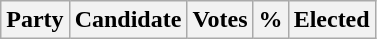<table class="wikitable">
<tr>
<th colspan="2">Party</th>
<th>Candidate</th>
<th>Votes</th>
<th>%</th>
<th>Elected<br>




</th>
</tr>
</table>
